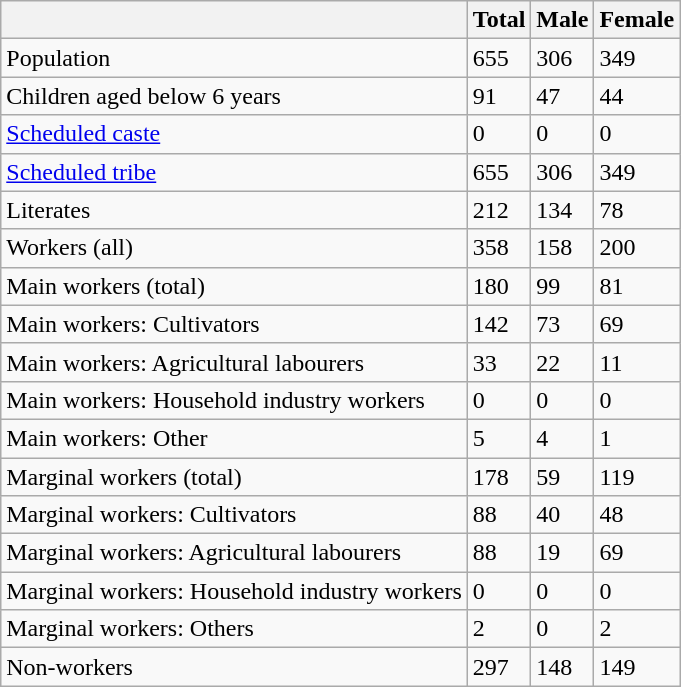<table class="wikitable sortable">
<tr>
<th></th>
<th>Total</th>
<th>Male</th>
<th>Female</th>
</tr>
<tr>
<td>Population</td>
<td>655</td>
<td>306</td>
<td>349</td>
</tr>
<tr>
<td>Children aged below 6 years</td>
<td>91</td>
<td>47</td>
<td>44</td>
</tr>
<tr>
<td><a href='#'>Scheduled caste</a></td>
<td>0</td>
<td>0</td>
<td>0</td>
</tr>
<tr>
<td><a href='#'>Scheduled tribe</a></td>
<td>655</td>
<td>306</td>
<td>349</td>
</tr>
<tr>
<td>Literates</td>
<td>212</td>
<td>134</td>
<td>78</td>
</tr>
<tr>
<td>Workers (all)</td>
<td>358</td>
<td>158</td>
<td>200</td>
</tr>
<tr>
<td>Main workers (total)</td>
<td>180</td>
<td>99</td>
<td>81</td>
</tr>
<tr>
<td>Main workers: Cultivators</td>
<td>142</td>
<td>73</td>
<td>69</td>
</tr>
<tr>
<td>Main workers: Agricultural labourers</td>
<td>33</td>
<td>22</td>
<td>11</td>
</tr>
<tr>
<td>Main workers: Household industry workers</td>
<td>0</td>
<td>0</td>
<td>0</td>
</tr>
<tr>
<td>Main workers: Other</td>
<td>5</td>
<td>4</td>
<td>1</td>
</tr>
<tr>
<td>Marginal workers (total)</td>
<td>178</td>
<td>59</td>
<td>119</td>
</tr>
<tr>
<td>Marginal workers: Cultivators</td>
<td>88</td>
<td>40</td>
<td>48</td>
</tr>
<tr>
<td>Marginal workers: Agricultural labourers</td>
<td>88</td>
<td>19</td>
<td>69</td>
</tr>
<tr>
<td>Marginal workers: Household industry workers</td>
<td>0</td>
<td>0</td>
<td>0</td>
</tr>
<tr>
<td>Marginal workers: Others</td>
<td>2</td>
<td>0</td>
<td>2</td>
</tr>
<tr>
<td>Non-workers</td>
<td>297</td>
<td>148</td>
<td>149</td>
</tr>
</table>
